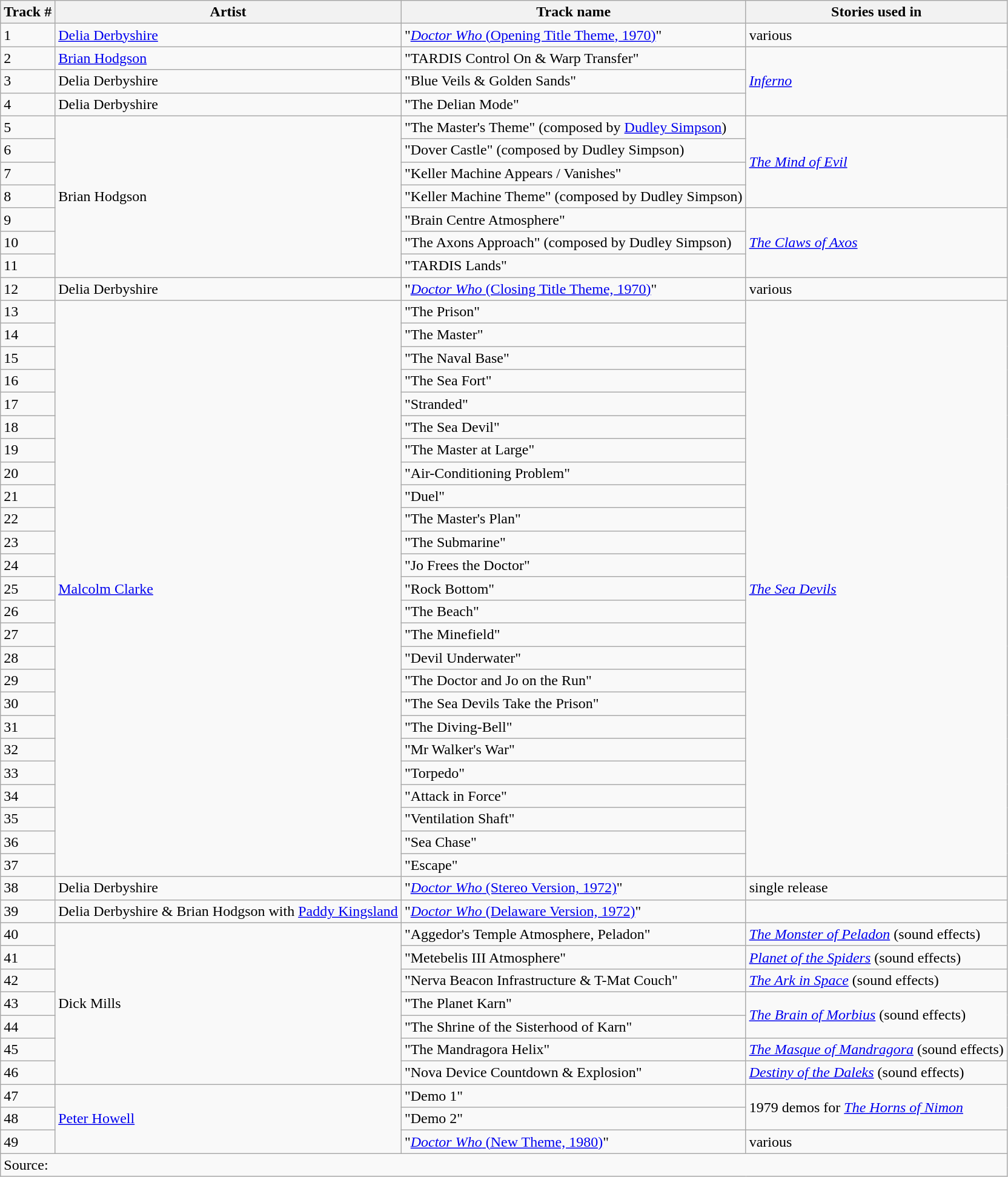<table class="wikitable">
<tr>
<th>Track #</th>
<th>Artist</th>
<th>Track name</th>
<th>Stories used in</th>
</tr>
<tr>
<td>1</td>
<td><a href='#'>Delia Derbyshire</a></td>
<td>"<a href='#'><em>Doctor Who</em> (Opening Title Theme, 1970)</a>"</td>
<td>various</td>
</tr>
<tr>
<td>2</td>
<td><a href='#'>Brian Hodgson</a></td>
<td>"TARDIS Control On & Warp Transfer"</td>
<td rowspan=3><em><a href='#'>Inferno</a></em></td>
</tr>
<tr>
<td>3</td>
<td>Delia Derbyshire</td>
<td>"Blue Veils & Golden Sands"</td>
</tr>
<tr>
<td>4</td>
<td>Delia Derbyshire</td>
<td>"The Delian Mode"</td>
</tr>
<tr>
<td>5</td>
<td rowspan=7>Brian Hodgson</td>
<td>"The Master's Theme" (composed by <a href='#'>Dudley Simpson</a>)</td>
<td rowspan=4><em><a href='#'>The Mind of Evil</a></em></td>
</tr>
<tr>
<td>6</td>
<td>"Dover Castle" (composed by Dudley Simpson)</td>
</tr>
<tr>
<td>7</td>
<td>"Keller Machine Appears / Vanishes"</td>
</tr>
<tr>
<td>8</td>
<td>"Keller Machine Theme" (composed by Dudley Simpson)</td>
</tr>
<tr>
<td>9</td>
<td>"Brain Centre Atmosphere"</td>
<td rowspan=3><em><a href='#'>The Claws of Axos</a></em></td>
</tr>
<tr>
<td>10</td>
<td>"The Axons Approach" (composed by Dudley Simpson)</td>
</tr>
<tr>
<td>11</td>
<td>"TARDIS Lands"</td>
</tr>
<tr>
<td>12</td>
<td>Delia Derbyshire</td>
<td>"<a href='#'><em>Doctor Who</em> (Closing Title Theme, 1970)</a>"</td>
<td>various</td>
</tr>
<tr>
<td>13</td>
<td rowspan=25><a href='#'>Malcolm Clarke</a></td>
<td>"The Prison"</td>
<td rowspan=25><em><a href='#'>The Sea Devils</a></em></td>
</tr>
<tr>
<td>14</td>
<td>"The Master"</td>
</tr>
<tr>
<td>15</td>
<td>"The Naval Base"</td>
</tr>
<tr>
<td>16</td>
<td>"The Sea Fort"</td>
</tr>
<tr>
<td>17</td>
<td>"Stranded"</td>
</tr>
<tr>
<td>18</td>
<td>"The Sea Devil"</td>
</tr>
<tr>
<td>19</td>
<td>"The Master at Large"</td>
</tr>
<tr>
<td>20</td>
<td>"Air-Conditioning Problem"</td>
</tr>
<tr>
<td>21</td>
<td>"Duel"</td>
</tr>
<tr>
<td>22</td>
<td>"The Master's Plan"</td>
</tr>
<tr>
<td>23</td>
<td>"The Submarine"</td>
</tr>
<tr>
<td>24</td>
<td>"Jo Frees the Doctor"</td>
</tr>
<tr>
<td>25</td>
<td>"Rock Bottom"</td>
</tr>
<tr>
<td>26</td>
<td>"The Beach"</td>
</tr>
<tr>
<td>27</td>
<td>"The Minefield"</td>
</tr>
<tr>
<td>28</td>
<td>"Devil Underwater"</td>
</tr>
<tr>
<td>29</td>
<td>"The Doctor and Jo on the Run"</td>
</tr>
<tr>
<td>30</td>
<td>"The Sea Devils Take the Prison"</td>
</tr>
<tr>
<td>31</td>
<td>"The Diving-Bell"</td>
</tr>
<tr>
<td>32</td>
<td>"Mr Walker's War"</td>
</tr>
<tr>
<td>33</td>
<td>"Torpedo"</td>
</tr>
<tr>
<td>34</td>
<td>"Attack in Force"</td>
</tr>
<tr>
<td>35</td>
<td>"Ventilation Shaft"</td>
</tr>
<tr>
<td>36</td>
<td>"Sea Chase"</td>
</tr>
<tr>
<td>37</td>
<td>"Escape"</td>
</tr>
<tr>
<td>38</td>
<td>Delia Derbyshire</td>
<td>"<a href='#'><em>Doctor Who</em> (Stereo Version, 1972)</a>"</td>
<td>single release</td>
</tr>
<tr>
<td>39</td>
<td>Delia Derbyshire & Brian Hodgson with <a href='#'>Paddy Kingsland</a></td>
<td>"<a href='#'><em>Doctor Who</em> (Delaware Version, 1972)</a>"</td>
<td></td>
</tr>
<tr>
<td>40</td>
<td rowspan=7>Dick Mills</td>
<td>"Aggedor's Temple Atmosphere, Peladon"</td>
<td><em><a href='#'>The Monster of Peladon</a></em> (sound effects)</td>
</tr>
<tr>
<td>41</td>
<td>"Metebelis III Atmosphere"</td>
<td><em><a href='#'>Planet of the Spiders</a></em> (sound effects)</td>
</tr>
<tr>
<td>42</td>
<td>"Nerva Beacon Infrastructure & T-Mat Couch"</td>
<td><em><a href='#'>The Ark in Space</a></em> (sound effects)</td>
</tr>
<tr>
<td>43</td>
<td>"The Planet Karn"</td>
<td rowspan=2><em><a href='#'>The Brain of Morbius</a></em> (sound effects)</td>
</tr>
<tr>
<td>44</td>
<td>"The Shrine of the Sisterhood of Karn"</td>
</tr>
<tr>
<td>45</td>
<td>"The Mandragora Helix"</td>
<td><em><a href='#'>The Masque of Mandragora</a></em> (sound effects)</td>
</tr>
<tr>
<td>46</td>
<td>"Nova Device Countdown & Explosion"</td>
<td><em><a href='#'>Destiny of the Daleks</a></em> (sound effects)</td>
</tr>
<tr>
<td>47</td>
<td rowspan=3><a href='#'>Peter Howell</a></td>
<td>"Demo 1"</td>
<td rowspan=2>1979 demos for <em><a href='#'>The Horns of Nimon</a></em></td>
</tr>
<tr>
<td>48</td>
<td>"Demo 2"</td>
</tr>
<tr>
<td>49</td>
<td>"<a href='#'><em>Doctor Who</em> (New Theme, 1980)</a>"</td>
<td>various</td>
</tr>
<tr>
<td colspan=4>Source:</td>
</tr>
</table>
